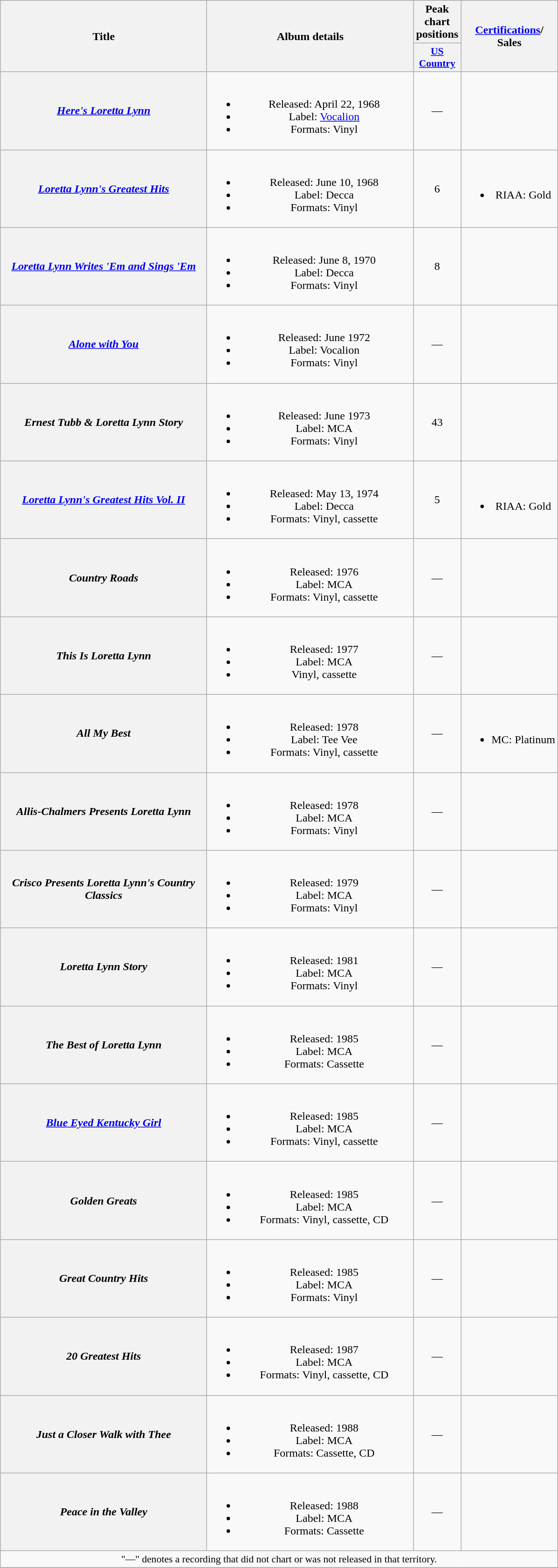<table class="wikitable plainrowheaders" style="text-align:center;" border="1">
<tr>
<th scope="col" rowspan="2" style="width:18em;">Title</th>
<th scope="col" rowspan="2" style="width:18em;">Album details</th>
<th scope="col" colspan="1">Peak<br>chart<br>positions</th>
<th scope="col" rowspan="2"><a href='#'>Certifications</a>/<br>Sales</th>
</tr>
<tr>
<th scope="col" style="width:3em;font-size:90%;"><a href='#'>US<br>Country</a><br></th>
</tr>
<tr>
<th scope="row"><em><a href='#'>Here's Loretta Lynn</a></em></th>
<td><br><ul><li>Released: April 22, 1968</li><li>Label: <a href='#'>Vocalion</a></li><li>Formats: Vinyl</li></ul></td>
<td>—</td>
<td></td>
</tr>
<tr>
<th scope="row"><em><a href='#'>Loretta Lynn's Greatest Hits</a></em></th>
<td><br><ul><li>Released: June 10, 1968</li><li>Label: Decca</li><li>Formats: Vinyl</li></ul></td>
<td>6</td>
<td><br><ul><li>RIAA: Gold</li></ul></td>
</tr>
<tr>
<th scope="row"><em><a href='#'>Loretta Lynn Writes 'Em and Sings 'Em</a></em></th>
<td><br><ul><li>Released: June 8, 1970</li><li>Label: Decca</li><li>Formats: Vinyl</li></ul></td>
<td>8</td>
<td></td>
</tr>
<tr>
<th scope="row"><em><a href='#'>Alone with You</a></em></th>
<td><br><ul><li>Released: June 1972</li><li>Label: Vocalion</li><li>Formats: Vinyl</li></ul></td>
<td>—</td>
<td></td>
</tr>
<tr>
<th scope="row"><em>Ernest Tubb & Loretta Lynn Story</em></th>
<td><br><ul><li>Released: June 1973</li><li>Label: MCA</li><li>Formats: Vinyl</li></ul></td>
<td>43</td>
<td></td>
</tr>
<tr>
<th scope="row"><em><a href='#'>Loretta Lynn's Greatest Hits Vol. II</a></em></th>
<td><br><ul><li>Released: May 13, 1974</li><li>Label: Decca</li><li>Formats: Vinyl, cassette</li></ul></td>
<td>5</td>
<td><br><ul><li>RIAA: Gold</li></ul></td>
</tr>
<tr>
<th scope="row"><em>Country Roads</em></th>
<td><br><ul><li>Released: 1976</li><li>Label: MCA</li><li>Formats: Vinyl, cassette</li></ul></td>
<td>—</td>
<td></td>
</tr>
<tr>
<th scope="row"><em>This Is Loretta Lynn</em></th>
<td><br><ul><li>Released: 1977</li><li>Label: MCA</li><li>Vinyl, cassette</li></ul></td>
<td>—</td>
<td></td>
</tr>
<tr>
<th scope="row"><em>All My Best</em></th>
<td><br><ul><li>Released: 1978</li><li>Label: Tee Vee</li><li>Formats: Vinyl, cassette</li></ul></td>
<td>—</td>
<td><br><ul><li>MC: Platinum</li></ul></td>
</tr>
<tr>
<th scope="row"><em>Allis-Chalmers Presents Loretta Lynn</em></th>
<td><br><ul><li>Released: 1978</li><li>Label: MCA</li><li>Formats: Vinyl</li></ul></td>
<td>—</td>
<td></td>
</tr>
<tr>
<th scope="row"><em>Crisco Presents Loretta Lynn's Country<br>Classics</em></th>
<td><br><ul><li>Released: 1979</li><li>Label: MCA</li><li>Formats: Vinyl</li></ul></td>
<td>—</td>
<td></td>
</tr>
<tr>
<th scope="row"><em>Loretta Lynn Story</em></th>
<td><br><ul><li>Released: 1981</li><li>Label: MCA</li><li>Formats: Vinyl</li></ul></td>
<td>—</td>
<td></td>
</tr>
<tr>
<th scope="row"><em>The Best of Loretta Lynn</em></th>
<td><br><ul><li>Released: 1985</li><li>Label: MCA</li><li>Formats: Cassette</li></ul></td>
<td>—</td>
<td></td>
</tr>
<tr>
<th scope="row"><em><a href='#'>Blue Eyed Kentucky Girl</a></em></th>
<td><br><ul><li>Released: 1985</li><li>Label: MCA</li><li>Formats: Vinyl, cassette</li></ul></td>
<td>—</td>
<td></td>
</tr>
<tr>
<th scope="row"><em>Golden Greats</em></th>
<td><br><ul><li>Released: 1985</li><li>Label: MCA</li><li>Formats: Vinyl, cassette, CD</li></ul></td>
<td>—</td>
<td></td>
</tr>
<tr>
<th scope="row"><em>Great Country Hits</em></th>
<td><br><ul><li>Released: 1985</li><li>Label: MCA</li><li>Formats: Vinyl</li></ul></td>
<td>—</td>
<td></td>
</tr>
<tr>
<th scope="row"><em>20 Greatest Hits</em></th>
<td><br><ul><li>Released: 1987</li><li>Label: MCA</li><li>Formats: Vinyl, cassette, CD</li></ul></td>
<td>—</td>
<td></td>
</tr>
<tr>
<th scope="row"><em>Just a Closer Walk with Thee</em><br></th>
<td><br><ul><li>Released: 1988</li><li>Label: MCA</li><li>Formats: Cassette, CD</li></ul></td>
<td>—</td>
<td></td>
</tr>
<tr>
<th scope="row"><em>Peace in the Valley</em></th>
<td><br><ul><li>Released: 1988</li><li>Label: MCA</li><li>Formats: Cassette</li></ul></td>
<td>—</td>
<td></td>
</tr>
<tr>
<td colspan="4" style="font-size:90%">"—" denotes a recording that did not chart or was not released in that territory.</td>
</tr>
<tr>
</tr>
</table>
